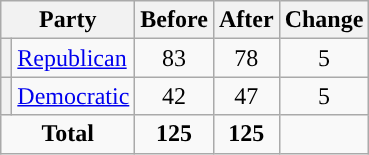<table class="wikitable" style="text-align:center;">
<tr>
<th colspan="2">Party</th>
<th>Before</th>
<th>After</th>
<th>Change</th>
</tr>
<tr>
<th style="background-color:"></th>
<td style="text-align:left;"><a href='#'>Republican</a></td>
<td>83</td>
<td>78</td>
<td> 5</td>
</tr>
<tr>
<th style="background-color:"></th>
<td style="text-align:left;"><a href='#'>Democratic</a></td>
<td>42</td>
<td>47</td>
<td> 5</td>
</tr>
<tr>
<td colspan="2"><strong>Total</strong></td>
<td><strong>125</strong></td>
<td><strong>125</strong></td>
<td></td>
</tr>
</table>
